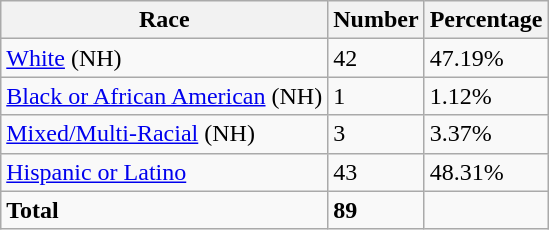<table class="wikitable">
<tr>
<th>Race</th>
<th>Number</th>
<th>Percentage</th>
</tr>
<tr>
<td><a href='#'>White</a> (NH)</td>
<td>42</td>
<td>47.19%</td>
</tr>
<tr>
<td><a href='#'>Black or African American</a> (NH)</td>
<td>1</td>
<td>1.12%</td>
</tr>
<tr>
<td><a href='#'>Mixed/Multi-Racial</a> (NH)</td>
<td>3</td>
<td>3.37%</td>
</tr>
<tr>
<td><a href='#'>Hispanic or Latino</a></td>
<td>43</td>
<td>48.31%</td>
</tr>
<tr>
<td><strong>Total</strong></td>
<td><strong>89</strong></td>
<td></td>
</tr>
</table>
